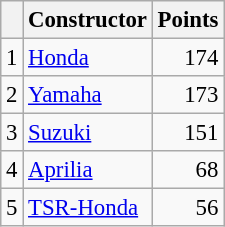<table class="wikitable" style="font-size: 95%;">
<tr>
<th></th>
<th>Constructor</th>
<th>Points</th>
</tr>
<tr>
<td align=center>1</td>
<td> <a href='#'>Honda</a></td>
<td align=right>174</td>
</tr>
<tr>
<td align=center>2</td>
<td> <a href='#'>Yamaha</a></td>
<td align=right>173</td>
</tr>
<tr>
<td align=center>3</td>
<td> <a href='#'>Suzuki</a></td>
<td align=right>151</td>
</tr>
<tr>
<td align=center>4</td>
<td> <a href='#'>Aprilia</a></td>
<td align=right>68</td>
</tr>
<tr>
<td align=center>5</td>
<td> <a href='#'>TSR-Honda</a></td>
<td align=right>56</td>
</tr>
</table>
